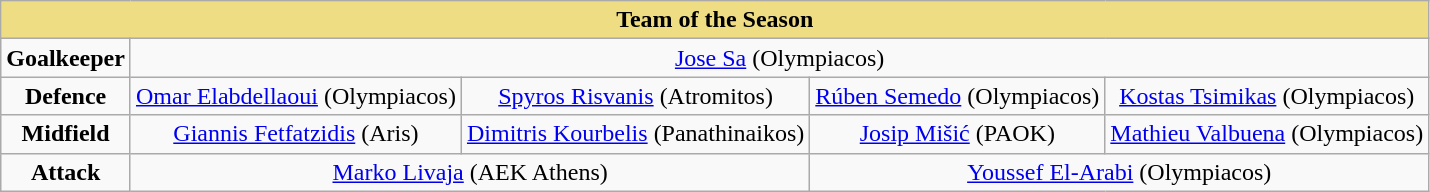<table class="wikitable" style="text-align:center">
<tr>
<th colspan="5" style="background-color: #eedd82">Team of the Season</th>
</tr>
<tr>
<td><strong>Goalkeeper</strong></td>
<td colspan="4"> <a href='#'>Jose Sa</a> (Olympiacos)</td>
</tr>
<tr>
<td><strong>Defence</strong></td>
<td> <a href='#'>Omar Elabdellaoui</a> (Olympiacos)</td>
<td> <a href='#'>Spyros Risvanis</a> (Atromitos)</td>
<td> <a href='#'>Rúben Semedo</a> (Olympiacos)</td>
<td> <a href='#'>Kostas Tsimikas</a> (Olympiacos)</td>
</tr>
<tr>
<td><strong>Midfield</strong></td>
<td> <a href='#'>Giannis Fetfatzidis</a> (Aris)</td>
<td> <a href='#'>Dimitris Kourbelis</a> (Panathinaikos)</td>
<td> <a href='#'>Josip Mišić</a> (PAOK)</td>
<td> <a href='#'>Mathieu Valbuena</a> (Olympiacos)</td>
</tr>
<tr>
<td><strong>Attack</strong></td>
<td colspan="2"> <a href='#'>Marko Livaja</a> (AEK Athens)</td>
<td colspan="2"> <a href='#'>Youssef El-Arabi</a> (Olympiacos)</td>
</tr>
</table>
